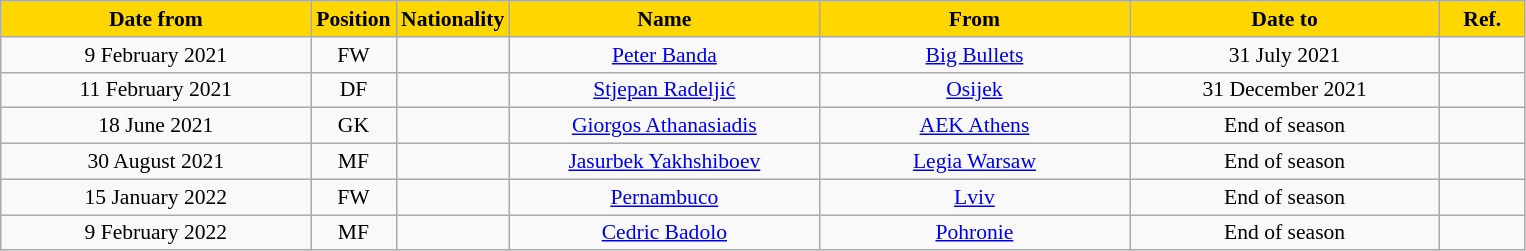<table class="wikitable" style="text-align:center; font-size:90%; ">
<tr>
<th style="background:gold; color:black; width:200px;">Date from</th>
<th style="background:gold; color:black; width:50px;">Position</th>
<th style="background:gold; color:black; width:50px;">Nationality</th>
<th style="background:gold; color:black; width:200px;">Name</th>
<th style="background:gold; color:black; width:200px;">From</th>
<th style="background:gold; color:black; width:200px;">Date to</th>
<th style="background:gold; color:black; width:50px;">Ref.</th>
</tr>
<tr>
<td>9 February 2021</td>
<td>FW</td>
<td></td>
<td><a href='#'>Peter Banda</a></td>
<td><a href='#'>Big Bullets</a></td>
<td>31 July 2021</td>
<td></td>
</tr>
<tr>
<td>11 February 2021</td>
<td>DF</td>
<td></td>
<td><a href='#'>Stjepan Radeljić</a></td>
<td><a href='#'>Osijek</a></td>
<td>31 December 2021</td>
<td></td>
</tr>
<tr>
<td>18 June 2021</td>
<td>GK</td>
<td></td>
<td><a href='#'>Giorgos Athanasiadis</a></td>
<td><a href='#'>AEK Athens</a></td>
<td>End of season</td>
<td></td>
</tr>
<tr>
<td>30 August 2021</td>
<td>MF</td>
<td></td>
<td><a href='#'>Jasurbek Yakhshiboev</a></td>
<td><a href='#'>Legia Warsaw</a></td>
<td>End of season</td>
<td></td>
</tr>
<tr>
<td>15 January 2022</td>
<td>FW</td>
<td></td>
<td><a href='#'>Pernambuco</a></td>
<td><a href='#'>Lviv</a></td>
<td>End of season</td>
<td></td>
</tr>
<tr>
<td>9 February 2022</td>
<td>MF</td>
<td></td>
<td><a href='#'>Cedric Badolo</a></td>
<td><a href='#'>Pohronie</a></td>
<td>End of season</td>
<td></td>
</tr>
</table>
